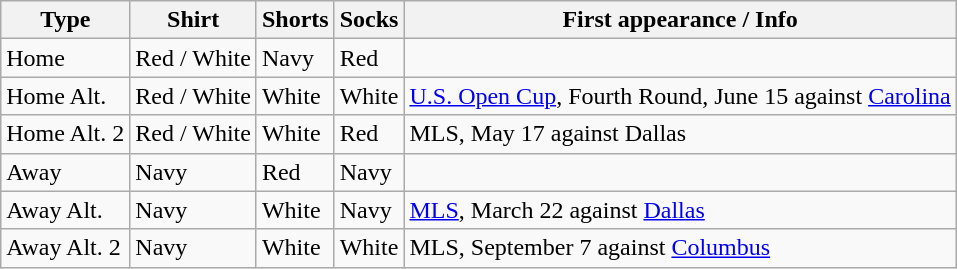<table class="wikitable">
<tr>
<th>Type</th>
<th>Shirt</th>
<th>Shorts</th>
<th>Socks</th>
<th>First appearance / Info</th>
</tr>
<tr>
<td>Home</td>
<td>Red / White</td>
<td>Navy</td>
<td>Red</td>
<td></td>
</tr>
<tr>
<td>Home Alt.</td>
<td>Red / White</td>
<td>White</td>
<td>White</td>
<td><a href='#'>U.S. Open Cup</a>, Fourth Round, June 15 against <a href='#'>Carolina</a></td>
</tr>
<tr>
<td>Home Alt. 2</td>
<td>Red / White</td>
<td>White</td>
<td>Red</td>
<td>MLS, May 17 against Dallas</td>
</tr>
<tr>
<td>Away</td>
<td>Navy</td>
<td>Red</td>
<td>Navy</td>
<td></td>
</tr>
<tr>
<td>Away Alt.</td>
<td>Navy</td>
<td>White</td>
<td>Navy</td>
<td><a href='#'>MLS</a>, March 22 against <a href='#'>Dallas</a></td>
</tr>
<tr>
<td>Away Alt. 2</td>
<td>Navy</td>
<td>White</td>
<td>White</td>
<td>MLS, September 7 against <a href='#'>Columbus</a></td>
</tr>
</table>
